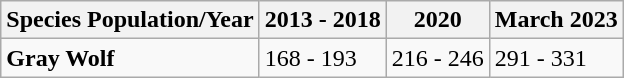<table class="wikitable" style="margin-left: auto; margin-right: auto; border: none;">
<tr>
<th>Species Population/Year</th>
<th>2013 - 2018</th>
<th>2020</th>
<th>March 2023</th>
</tr>
<tr>
<td><strong>Gray Wolf</strong></td>
<td>168 - 193</td>
<td>216 - 246</td>
<td>291 - 331</td>
</tr>
<tr>
</tr>
</table>
